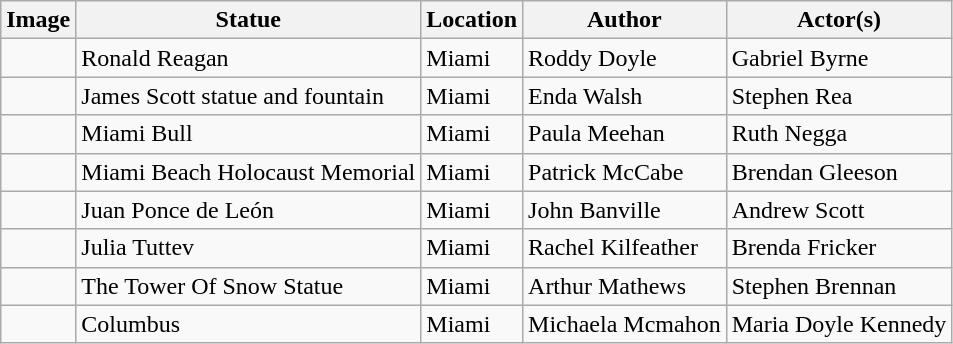<table class="wikitable">
<tr>
<th>Image</th>
<th>Statue</th>
<th>Location</th>
<th>Author</th>
<th>Actor(s)</th>
</tr>
<tr>
<td></td>
<td>Ronald Reagan</td>
<td>Miami</td>
<td>Roddy Doyle</td>
<td>Gabriel Byrne</td>
</tr>
<tr>
<td></td>
<td>James Scott statue and fountain</td>
<td>Miami</td>
<td>Enda Walsh</td>
<td>Stephen Rea</td>
</tr>
<tr>
<td></td>
<td>Miami Bull</td>
<td>Miami</td>
<td>Paula Meehan</td>
<td>Ruth Negga</td>
</tr>
<tr>
<td></td>
<td>Miami Beach Holocaust Memorial</td>
<td>Miami</td>
<td>Patrick McCabe</td>
<td>Brendan Gleeson</td>
</tr>
<tr>
<td></td>
<td>Juan Ponce de León</td>
<td>Miami</td>
<td>John Banville</td>
<td>Andrew Scott</td>
</tr>
<tr>
<td></td>
<td>Julia Tuttev</td>
<td>Miami</td>
<td>Rachel Kilfeather</td>
<td>Brenda Fricker</td>
</tr>
<tr>
<td></td>
<td>The Tower Of Snow Statue</td>
<td>Miami</td>
<td>Arthur Mathews</td>
<td>Stephen Brennan</td>
</tr>
<tr>
<td></td>
<td>Columbus</td>
<td>Miami</td>
<td>Michaela Mcmahon</td>
<td>Maria Doyle Kennedy</td>
</tr>
</table>
